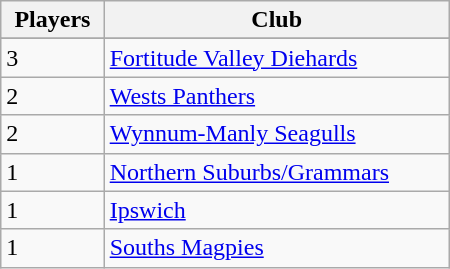<table class="wikitable" style="width:300px;">
<tr>
<th>Players</th>
<th>Club</th>
</tr>
<tr>
</tr>
<tr>
<td>3</td>
<td><a href='#'>Fortitude Valley Diehards</a></td>
</tr>
<tr>
<td>2</td>
<td><a href='#'>Wests Panthers</a></td>
</tr>
<tr>
<td>2</td>
<td><a href='#'>Wynnum-Manly Seagulls</a></td>
</tr>
<tr>
<td>1</td>
<td><a href='#'>Northern Suburbs/Grammars</a></td>
</tr>
<tr>
<td>1</td>
<td><a href='#'>Ipswich</a></td>
</tr>
<tr>
<td>1</td>
<td><a href='#'>Souths Magpies</a></td>
</tr>
</table>
